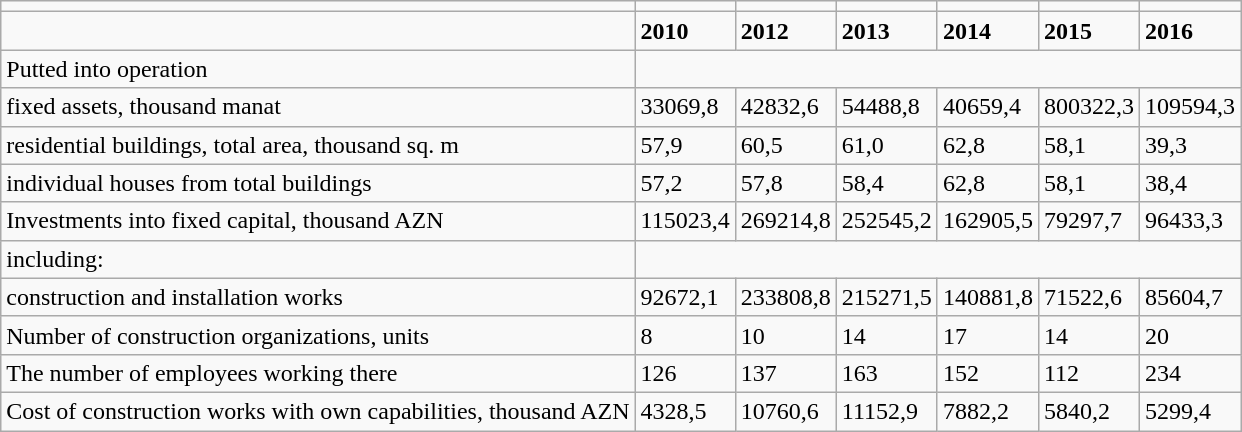<table class="wikitable">
<tr>
<td></td>
<td></td>
<td></td>
<td></td>
<td></td>
<td></td>
<td></td>
</tr>
<tr>
<td></td>
<td><strong>2010</strong></td>
<td><strong>2012</strong></td>
<td><strong>2013</strong></td>
<td><strong>2014</strong></td>
<td><strong>2015</strong></td>
<td><strong>2016</strong></td>
</tr>
<tr>
<td>Putted  into operation</td>
<td colspan="6"></td>
</tr>
<tr>
<td>fixed  assets, thousand manat</td>
<td>33069,8</td>
<td>42832,6</td>
<td>54488,8</td>
<td>40659,4</td>
<td>800322,3</td>
<td>109594,3</td>
</tr>
<tr>
<td>residential  buildings, total area, thousand sq. m</td>
<td>57,9</td>
<td>60,5</td>
<td>61,0</td>
<td>62,8</td>
<td>58,1</td>
<td>39,3</td>
</tr>
<tr>
<td>individual  houses from total buildings</td>
<td>57,2</td>
<td>57,8</td>
<td>58,4</td>
<td>62,8</td>
<td>58,1</td>
<td>38,4</td>
</tr>
<tr>
<td>Investments  into fixed capital, thousand AZN</td>
<td>115023,4</td>
<td>269214,8</td>
<td>252545,2</td>
<td>162905,5</td>
<td>79297,7</td>
<td>96433,3</td>
</tr>
<tr>
<td>including:</td>
<td colspan="6"></td>
</tr>
<tr>
<td>construction  and installation works</td>
<td>92672,1</td>
<td>233808,8</td>
<td>215271,5</td>
<td>140881,8</td>
<td>71522,6</td>
<td>85604,7</td>
</tr>
<tr>
<td>Number  of construction organizations, units</td>
<td>8</td>
<td>10</td>
<td>14</td>
<td>17</td>
<td>14</td>
<td>20</td>
</tr>
<tr>
<td>The  number of employees working there</td>
<td>126</td>
<td>137</td>
<td>163</td>
<td>152</td>
<td>112</td>
<td>234</td>
</tr>
<tr>
<td>Cost  of construction works with own capabilities, thousand AZN</td>
<td>4328,5</td>
<td>10760,6</td>
<td>11152,9</td>
<td>7882,2</td>
<td>5840,2</td>
<td>5299,4</td>
</tr>
</table>
